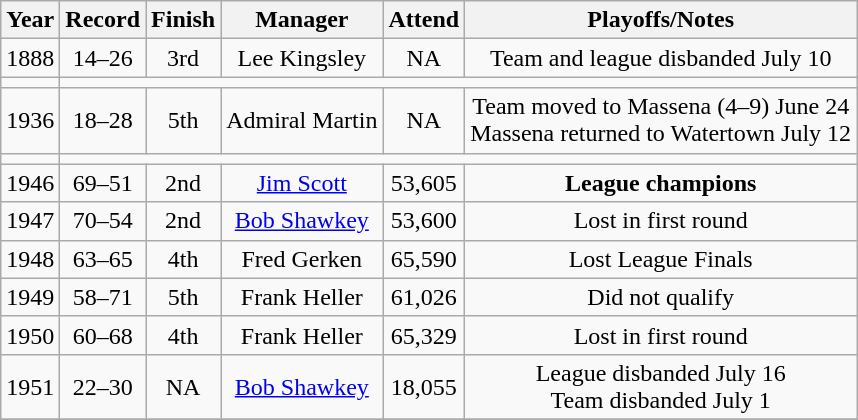<table class="wikitable" style="text-align:center">
<tr>
<th>Year</th>
<th>Record</th>
<th>Finish</th>
<th>Manager</th>
<th>Attend</th>
<th>Playoffs/Notes</th>
</tr>
<tr align=center>
<td>1888</td>
<td>14–26</td>
<td>3rd</td>
<td>Lee Kingsley</td>
<td>NA</td>
<td>Team and league disbanded July 10</td>
</tr>
<tr align=center>
<td></td>
</tr>
<tr align=center>
<td>1936</td>
<td>18–28</td>
<td>5th</td>
<td>Admiral Martin</td>
<td>NA</td>
<td>Team moved to Massena (4–9) June 24 <br>Massena returned to Watertown July 12</td>
</tr>
<tr align=center>
<td></td>
</tr>
<tr align=center>
<td>1946</td>
<td>69–51</td>
<td>2nd</td>
<td><a href='#'>Jim Scott</a></td>
<td>53,605</td>
<td><strong>League champions</strong></td>
</tr>
<tr align=center>
<td>1947</td>
<td>70–54</td>
<td>2nd</td>
<td><a href='#'>Bob Shawkey</a></td>
<td>53,600</td>
<td>Lost in first round</td>
</tr>
<tr align=center>
<td>1948</td>
<td>63–65</td>
<td>4th</td>
<td>Fred Gerken</td>
<td>65,590</td>
<td>Lost League Finals</td>
</tr>
<tr align=center>
<td>1949</td>
<td>58–71</td>
<td>5th</td>
<td>Frank Heller</td>
<td>61,026</td>
<td>Did not qualify</td>
</tr>
<tr align=center>
<td>1950</td>
<td>60–68</td>
<td>4th</td>
<td>Frank Heller</td>
<td>65,329</td>
<td>Lost in first round</td>
</tr>
<tr align=center>
<td>1951</td>
<td>22–30</td>
<td>NA</td>
<td><a href='#'>Bob Shawkey</a></td>
<td>18,055</td>
<td>League disbanded July 16 <br> Team disbanded July 1</td>
</tr>
<tr align=center>
</tr>
</table>
